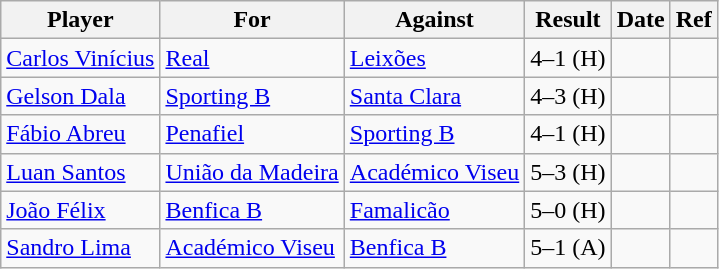<table class="wikitable">
<tr>
<th>Player</th>
<th>For</th>
<th>Against</th>
<th style="text-align:center">Result</th>
<th>Date</th>
<th>Ref</th>
</tr>
<tr>
<td> <a href='#'>Carlos Vinícius</a></td>
<td><a href='#'>Real</a></td>
<td><a href='#'>Leixões</a></td>
<td>4–1 (H)</td>
<td></td>
<td></td>
</tr>
<tr>
<td> <a href='#'>Gelson Dala</a></td>
<td><a href='#'>Sporting B</a></td>
<td><a href='#'>Santa Clara</a></td>
<td>4–3 (H)</td>
<td></td>
<td></td>
</tr>
<tr>
<td> <a href='#'>Fábio Abreu</a></td>
<td><a href='#'>Penafiel</a></td>
<td><a href='#'>Sporting B</a></td>
<td>4–1 (H)</td>
<td></td>
<td></td>
</tr>
<tr>
<td> <a href='#'>Luan Santos</a></td>
<td><a href='#'>União da Madeira</a></td>
<td><a href='#'>Académico Viseu</a></td>
<td>5–3 (H)</td>
<td></td>
<td></td>
</tr>
<tr>
<td> <a href='#'>João Félix</a></td>
<td><a href='#'>Benfica B</a></td>
<td><a href='#'>Famalicão</a></td>
<td>5–0 (H)</td>
<td></td>
<td></td>
</tr>
<tr>
<td> <a href='#'>Sandro Lima</a></td>
<td><a href='#'>Académico Viseu</a></td>
<td><a href='#'>Benfica B</a></td>
<td>5–1 (A)</td>
<td></td>
<td></td>
</tr>
</table>
